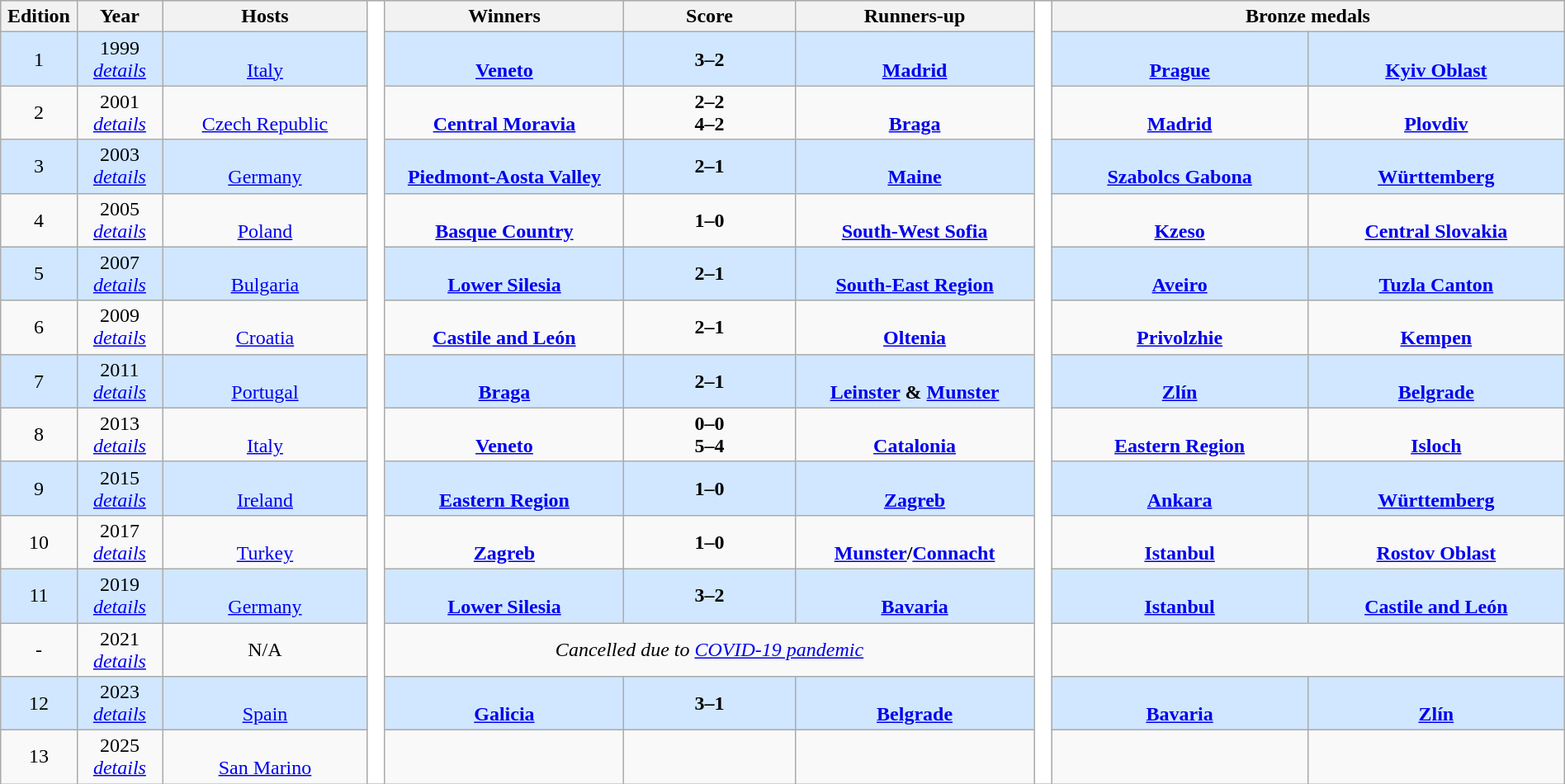<table class="wikitable" style="text-align:center;width:100%">
<tr bgcolor=#C1D8FF>
<th rowspan=1 width=3%>Edition</th>
<th width=5%>Year</th>
<th width=12%>Hosts</th>
<th rowspan="15" style="width:1%;background:#fff"></th>
<th width=14%>Winners</th>
<th width=10%>Score</th>
<th width=14%>Runners-up</th>
<th rowspan="15" style="width:1%;background:#fff"></th>
<th colspan=2>Bronze medals</th>
</tr>
<tr align=center bgcolor=#D0E7FF>
<td>1</td>
<td>1999<br><em><a href='#'>details</a></em></td>
<td><br><a href='#'>Italy</a></td>
<td><strong><br><a href='#'>Veneto</a></strong></td>
<td><strong>3–2 </strong></td>
<td><strong><br><a href='#'>Madrid</a></strong></td>
<td width=15%><strong><br><a href='#'>Prague</a></strong></td>
<td width=15%><strong><br><a href='#'>Kyiv Oblast</a></strong></td>
</tr>
<tr align=center>
<td>2</td>
<td>2001<br><em><a href='#'>details</a></em></td>
<td><br><a href='#'>Czech Republic</a></td>
<td><strong><br><a href='#'>Central Moravia</a></strong></td>
<td><strong>2–2<br>4–2 </strong></td>
<td><strong><br><a href='#'>Braga</a></strong></td>
<td><strong><br><a href='#'>Madrid</a></strong></td>
<td><strong><br><a href='#'>Plovdiv</a></strong></td>
</tr>
<tr align=center bgcolor=#D0E7FF>
<td>3</td>
<td>2003<br><em><a href='#'>details</a></em></td>
<td><br><a href='#'>Germany</a></td>
<td><strong><br><a href='#'>Piedmont-Aosta Valley</a></strong></td>
<td><strong>2–1</strong></td>
<td><strong><br><a href='#'>Maine</a></strong></td>
<td><strong><br><a href='#'>Szabolcs Gabona</a></strong></td>
<td><strong><br><a href='#'>Württemberg</a></strong></td>
</tr>
<tr align=center>
<td>4</td>
<td>2005<br><em><a href='#'>details</a></em></td>
<td><br><a href='#'>Poland</a></td>
<td><strong><br><a href='#'>Basque Country</a></strong></td>
<td><strong>1–0</strong></td>
<td><strong><br><a href='#'>South-West Sofia</a></strong></td>
<td><strong><br><a href='#'>Kzeso</a></strong></td>
<td><strong><br><a href='#'>Central Slovakia</a></strong></td>
</tr>
<tr align=center bgcolor=#D0E7FF>
<td>5</td>
<td>2007<br><em><a href='#'>details</a></em></td>
<td><br><a href='#'>Bulgaria</a></td>
<td><strong><br><a href='#'>Lower Silesia</a></strong></td>
<td><strong>2–1 </strong></td>
<td><strong><br><a href='#'>South-East Region</a></strong></td>
<td><strong><br><a href='#'>Aveiro</a></strong></td>
<td><strong><br><a href='#'>Tuzla Canton</a></strong></td>
</tr>
<tr align=center>
<td>6</td>
<td>2009<br><em><a href='#'>details</a></em></td>
<td><br><a href='#'>Croatia</a></td>
<td><strong><br><a href='#'>Castile and León</a></strong></td>
<td><strong>2–1</strong></td>
<td><strong><br><a href='#'>Oltenia</a></strong></td>
<td><strong><br><a href='#'>Privolzhie</a></strong></td>
<td><strong><br><a href='#'>Kempen</a></strong></td>
</tr>
<tr align=center bgcolor=#D0E7FF>
<td>7</td>
<td>2011<br><em><a href='#'>details</a></em></td>
<td><br><a href='#'>Portugal</a></td>
<td><strong><br><a href='#'>Braga</a></strong></td>
<td><strong>2–1</strong></td>
<td><strong><br><a href='#'>Leinster</a> & <a href='#'>Munster</a></strong></td>
<td><strong><br><a href='#'>Zlín</a></strong></td>
<td><strong><br><a href='#'>Belgrade</a></strong></td>
</tr>
<tr align=center>
<td>8</td>
<td>2013<br><em><a href='#'>details</a></em></td>
<td><br><a href='#'>Italy</a></td>
<td><strong><br><a href='#'>Veneto</a></strong></td>
<td><strong>0–0<br>5–4 </strong></td>
<td><strong><br><a href='#'>Catalonia</a></strong></td>
<td><strong><br><a href='#'>Eastern Region</a></strong></td>
<td><strong><br><a href='#'>Isloch</a></strong></td>
</tr>
<tr align=center bgcolor=#D0E7FF>
<td>9</td>
<td>2015<br><em><a href='#'>details</a></em></td>
<td><br><a href='#'>Ireland</a></td>
<td><strong><br><a href='#'>Eastern Region</a></strong></td>
<td><strong>1–0</strong></td>
<td><strong><br><a href='#'>Zagreb</a></strong></td>
<td><strong><br><a href='#'>Ankara</a></strong></td>
<td><strong><br><a href='#'>Württemberg</a></strong></td>
</tr>
<tr align=center>
<td>10</td>
<td>2017<br><em><a href='#'>details</a></em></td>
<td><br><a href='#'>Turkey</a></td>
<td><strong><br><a href='#'>Zagreb</a></strong></td>
<td><strong>1–0</strong></td>
<td><strong><br><a href='#'>Munster</a>/<a href='#'>Connacht</a></strong></td>
<td><strong><br><a href='#'>Istanbul</a></strong></td>
<td><strong><br><a href='#'>Rostov Oblast</a></strong></td>
</tr>
<tr align=center bgcolor=#D0E7FF>
<td>11</td>
<td>2019<br><em><a href='#'>details</a></em></td>
<td><br><a href='#'>Germany</a></td>
<td><strong><br><a href='#'>Lower Silesia</a></strong></td>
<td><strong>3–2</strong></td>
<td><strong><br><a href='#'>Bavaria</a></strong></td>
<td><strong><br><a href='#'>Istanbul</a></strong></td>
<td><strong><br><a href='#'>Castile and León</a></strong></td>
</tr>
<tr align=center>
<td>-</td>
<td>2021<br><em><a href='#'>details</a></em></td>
<td>N/A</td>
<td colspan=3><em>Cancelled due to <a href='#'>COVID-19 pandemic</a></em></td>
<td colspan=2></td>
</tr>
<tr align=center bgcolor=#D0E7FF>
<td>12</td>
<td>2023<br><em><a href='#'>details</a></em></td>
<td><br><a href='#'>Spain</a></td>
<td><strong><br><a href='#'>Galicia</a></strong></td>
<td><strong>3–1</strong></td>
<td><strong><br><a href='#'>Belgrade</a></strong></td>
<td><strong><br><a href='#'>Bavaria</a></strong></td>
<td><strong><br><a href='#'>Zlín</a></strong></td>
</tr>
<tr align=center>
<td>13</td>
<td>2025<br><em><a href='#'>details</a></em></td>
<td><br><a href='#'>San Marino</a></td>
<td></td>
<td></td>
<td></td>
<td></td>
<td></td>
</tr>
</table>
